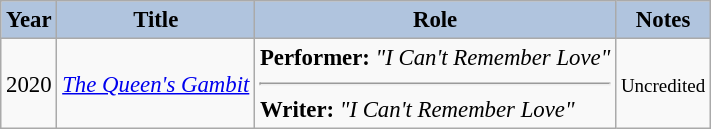<table class="wikitable" style="font-size:95%;">
<tr>
<th style="background:#B0C4DE;">Year</th>
<th style="background:#B0C4DE;">Title</th>
<th style="background:#B0C4DE;">Role</th>
<th style="background:#B0C4DE;">Notes</th>
</tr>
<tr>
<td>2020</td>
<td><em><a href='#'>The Queen's Gambit</a></em></td>
<td><strong>Performer:</strong> <em>"I Can't Remember Love"</em><hr><strong>Writer:</strong> <em>"I Can't Remember Love"</em></td>
<td><small>Uncredited</small></td>
</tr>
</table>
